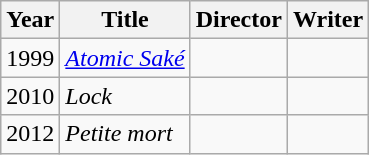<table class="wikitable">
<tr>
<th>Year</th>
<th>Title</th>
<th>Director</th>
<th>Writer</th>
</tr>
<tr>
<td>1999</td>
<td><em><a href='#'>Atomic Saké</a></em></td>
<td></td>
<td></td>
</tr>
<tr>
<td>2010</td>
<td><em>Lock</em></td>
<td></td>
<td></td>
</tr>
<tr>
<td>2012</td>
<td><em>Petite mort</em></td>
<td></td>
<td></td>
</tr>
</table>
